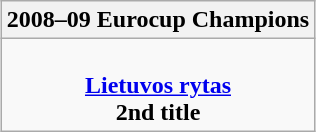<table class=wikitable style="text-align:center; margin:auto">
<tr>
<th>2008–09 Eurocup Champions</th>
</tr>
<tr>
<td> <br> <strong><a href='#'>Lietuvos rytas</a></strong> <br> <strong>2nd title</strong></td>
</tr>
</table>
